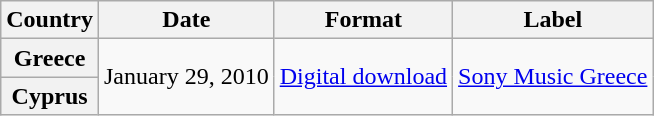<table class="wikitable plainrowheaders">
<tr>
<th scope="col">Country</th>
<th scope="col">Date</th>
<th scope="col">Format</th>
<th scope="col">Label</th>
</tr>
<tr>
<th scope="row">Greece</th>
<td rowspan=2>January 29, 2010</td>
<td rowspan=2><a href='#'>Digital download</a></td>
<td rowspan=2><a href='#'>Sony Music Greece</a></td>
</tr>
<tr>
<th scope="row">Cyprus</th>
</tr>
</table>
